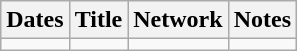<table class="wikitable">
<tr>
<th>Dates</th>
<th>Title</th>
<th>Network</th>
<th>Notes</th>
</tr>
<tr>
<td></td>
<td></td>
<td></td>
<td></td>
</tr>
</table>
